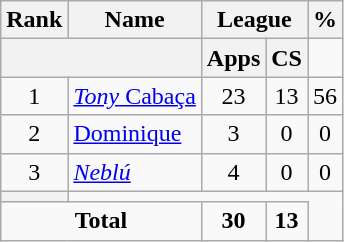<table class="wikitable" style="text-align:center">
<tr>
<th>Rank</th>
<th>Name</th>
<th colspan=2>League</th>
<th>%</th>
</tr>
<tr>
<th colspan=2></th>
<th>Apps</th>
<th>CS</th>
</tr>
<tr>
<td>1</td>
<td align="left"> <a href='#'><em>Tony</em> Cabaça</a></td>
<td>23</td>
<td>13</td>
<td>56</td>
</tr>
<tr>
<td>2</td>
<td align="left"> <a href='#'>Dominique</a></td>
<td>3</td>
<td>0</td>
<td>0</td>
</tr>
<tr>
<td>3</td>
<td align="left"> <em><a href='#'>Neblú</a></em></td>
<td>4</td>
<td>0</td>
<td>0</td>
</tr>
<tr>
<th></th>
</tr>
<tr>
<td colspan=2><strong>Total</strong></td>
<td><strong>30</strong></td>
<td><strong>13</strong></td>
</tr>
</table>
